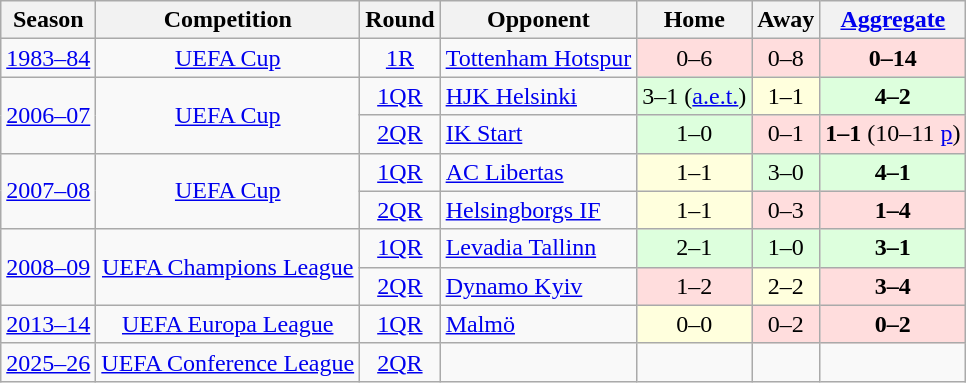<table class="wikitable" style="font-size:100%; text-align: center;">
<tr>
<th>Season</th>
<th>Competition</th>
<th>Round</th>
<th>Opponent</th>
<th>Home</th>
<th>Away</th>
<th><a href='#'>Aggregate</a></th>
</tr>
<tr>
<td><a href='#'>1983–84</a></td>
<td><a href='#'>UEFA Cup</a></td>
<td><a href='#'>1R</a></td>
<td align="left"> <a href='#'>Tottenham Hotspur</a></td>
<td bgcolor="#ffdddd" style="text-align:center;">0–6</td>
<td bgcolor="#ffdddd" style="text-align:center;">0–8</td>
<td bgcolor="#ffdddd" style="text-align:center;"><strong>0–14</strong></td>
</tr>
<tr>
<td rowspan="2"><a href='#'>2006–07</a></td>
<td rowspan="2"><a href='#'>UEFA Cup</a></td>
<td><a href='#'>1QR</a></td>
<td align="left"> <a href='#'>HJK Helsinki</a></td>
<td bgcolor="#ddffdd" style="text-align:center;">3–1 (<a href='#'>a.e.t.</a>)</td>
<td bgcolor="#ffffdd" style="text-align:center;">1–1</td>
<td bgcolor="#ddffdd" style="text-align:center;"><strong>4–2</strong></td>
</tr>
<tr>
<td><a href='#'>2QR</a></td>
<td align="left"> <a href='#'>IK Start</a></td>
<td bgcolor="#ddffdd" style="text-align:center;">1–0</td>
<td bgcolor="#ffdddd" style="text-align:center;">0–1</td>
<td bgcolor="#ffdddd" style="text-align:center;"><strong>1–1</strong> (10–11 <a href='#'>p</a>)</td>
</tr>
<tr>
<td rowspan="2"><a href='#'>2007–08</a></td>
<td rowspan="2"><a href='#'>UEFA Cup</a></td>
<td><a href='#'>1QR</a></td>
<td align="left"> <a href='#'>AC Libertas</a></td>
<td bgcolor="#ffffdd" style="text-align:center;">1–1</td>
<td bgcolor="#ddffdd" style="text-align:center;">3–0</td>
<td bgcolor="#ddffdd" style="text-align:center;"><strong>4–1</strong></td>
</tr>
<tr>
<td><a href='#'>2QR</a></td>
<td align="left"> <a href='#'>Helsingborgs IF</a></td>
<td bgcolor="#ffffdd" style="text-align:center;">1–1</td>
<td bgcolor="#ffdddd" style="text-align:center;">0–3</td>
<td bgcolor="#ffdddd" style="text-align:center;"><strong>1–4</strong></td>
</tr>
<tr>
<td rowspan="2"><a href='#'>2008–09</a></td>
<td rowspan="2"><a href='#'>UEFA Champions League</a></td>
<td><a href='#'>1QR</a></td>
<td align="left"> <a href='#'>Levadia Tallinn</a></td>
<td bgcolor="#ddffdd" style="text-align:center;">2–1</td>
<td bgcolor="#ddffdd" style="text-align:center;">1–0</td>
<td bgcolor="#ddffdd" style="text-align:center;"><strong>3–1</strong></td>
</tr>
<tr>
<td><a href='#'>2QR</a></td>
<td align="left"> <a href='#'>Dynamo Kyiv</a></td>
<td bgcolor="#ffdddd" style="text-align:center;">1–2</td>
<td bgcolor="#ffffdd" style="text-align:center;">2–2</td>
<td bgcolor="#ffdddd" style="text-align:center;"><strong>3–4</strong></td>
</tr>
<tr>
<td><a href='#'>2013–14</a></td>
<td><a href='#'>UEFA Europa League</a></td>
<td><a href='#'>1QR</a></td>
<td align="left"> <a href='#'>Malmö</a></td>
<td bgcolor="#ffffdd" style="text-align:center;">0–0</td>
<td bgcolor="#ffdddd" style="text-align:center;">0–2</td>
<td bgcolor="#ffdddd" style="text-align:center;"><strong>0–2</strong></td>
</tr>
<tr>
<td><a href='#'>2025–26</a></td>
<td><a href='#'>UEFA Conference League</a></td>
<td><a href='#'>2QR</a></td>
<td align="left"></td>
<td style="text-align:center;"></td>
<td style="text-align:center;"></td>
<td style="text-align:center;"></td>
</tr>
</table>
